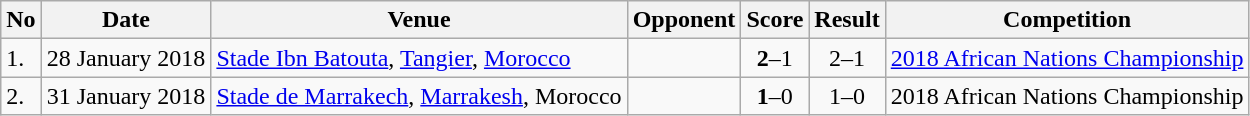<table class="wikitable" style="font-size:100%;">
<tr>
<th>No</th>
<th>Date</th>
<th>Venue</th>
<th>Opponent</th>
<th>Score</th>
<th>Result</th>
<th>Competition</th>
</tr>
<tr>
<td>1.</td>
<td>28 January 2018</td>
<td><a href='#'>Stade Ibn Batouta</a>, <a href='#'>Tangier</a>, <a href='#'>Morocco</a></td>
<td></td>
<td align=center><strong>2</strong>–1</td>
<td align=center>2–1 </td>
<td><a href='#'>2018 African Nations Championship</a></td>
</tr>
<tr>
<td>2.</td>
<td>31 January 2018</td>
<td><a href='#'>Stade de Marrakech</a>, <a href='#'>Marrakesh</a>, Morocco</td>
<td></td>
<td align=center><strong>1</strong>–0</td>
<td align=center>1–0</td>
<td>2018 African Nations Championship</td>
</tr>
</table>
